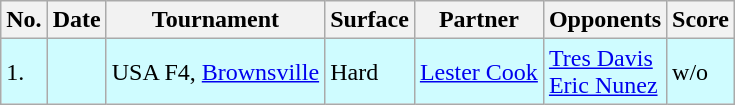<table class="sortable wikitable">
<tr>
<th>No.</th>
<th>Date</th>
<th>Tournament</th>
<th>Surface</th>
<th>Partner</th>
<th>Opponents</th>
<th class="unsortable">Score</th>
</tr>
<tr style="background:#cffcff;">
<td>1.</td>
<td></td>
<td>USA F4, <a href='#'>Brownsville</a></td>
<td>Hard</td>
<td> <a href='#'>Lester Cook</a></td>
<td> <a href='#'>Tres Davis</a> <br>  <a href='#'>Eric Nunez</a></td>
<td>w/o</td>
</tr>
</table>
